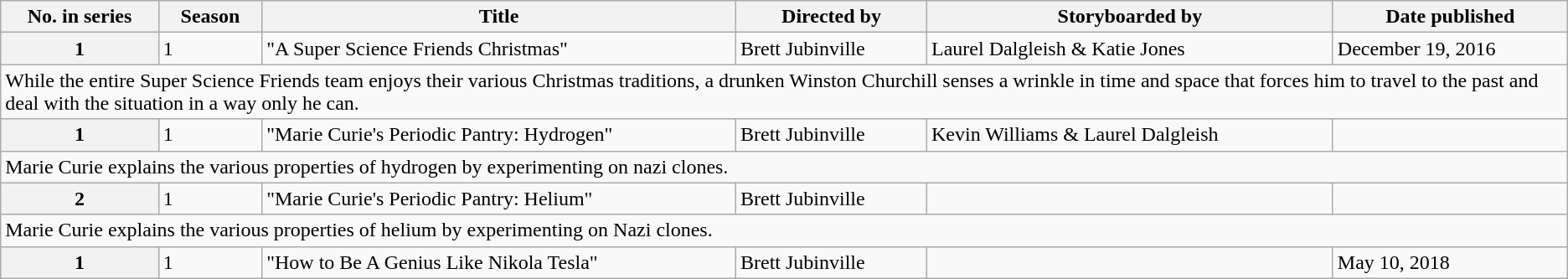<table class="wikitable">
<tr>
<th>No. in series</th>
<th>Season</th>
<th>Title</th>
<th>Directed by</th>
<th>Storyboarded by</th>
<th>Date published</th>
</tr>
<tr>
<th>1</th>
<td>1</td>
<td>"A Super Science Friends Christmas"</td>
<td>Brett Jubinville</td>
<td>Laurel Dalgleish & Katie Jones</td>
<td>December 19, 2016</td>
</tr>
<tr>
<td colspan="6">While the entire Super Science Friends team enjoys their various Christmas traditions, a drunken Winston Churchill senses a wrinkle in time and space that forces him to travel to the past and deal with the situation in a way only he can.</td>
</tr>
<tr>
<th>1</th>
<td>1</td>
<td>"Marie Curie's Periodic Pantry: Hydrogen"</td>
<td>Brett Jubinville</td>
<td>Kevin Williams & Laurel Dalgleish</td>
<td></td>
</tr>
<tr>
<td colspan="6">Marie Curie explains the various properties of hydrogen by experimenting on nazi clones.</td>
</tr>
<tr>
<th>2</th>
<td>1</td>
<td>"Marie Curie's Periodic Pantry: Helium"</td>
<td>Brett Jubinville</td>
<td></td>
<td></td>
</tr>
<tr>
<td colspan="6">Marie Curie explains the various properties of helium by experimenting on Nazi clones.</td>
</tr>
<tr>
<th>1</th>
<td>1</td>
<td>"How to Be A Genius Like Nikola Tesla"</td>
<td>Brett Jubinville</td>
<td></td>
<td>May 10, 2018</td>
</tr>
</table>
